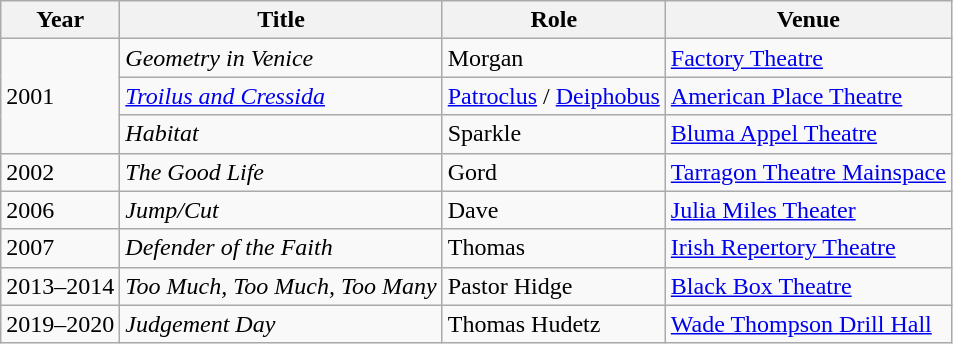<table class="wikitable">
<tr>
<th>Year</th>
<th>Title</th>
<th>Role</th>
<th>Venue</th>
</tr>
<tr>
<td rowspan="3">2001</td>
<td><em>Geometry in Venice</em></td>
<td>Morgan</td>
<td><a href='#'>Factory Theatre</a></td>
</tr>
<tr>
<td><em><a href='#'>Troilus and Cressida</a></em></td>
<td><a href='#'>Patroclus</a> / <a href='#'>Deiphobus</a></td>
<td><a href='#'>American Place Theatre</a></td>
</tr>
<tr>
<td><em>Habitat</em></td>
<td>Sparkle</td>
<td><a href='#'>Bluma Appel Theatre</a></td>
</tr>
<tr>
<td>2002</td>
<td><em>The Good Life</em></td>
<td>Gord</td>
<td><a href='#'>Tarragon Theatre Mainspace</a></td>
</tr>
<tr>
<td>2006</td>
<td><em>Jump/Cut</em></td>
<td>Dave</td>
<td><a href='#'>Julia Miles Theater</a></td>
</tr>
<tr>
<td>2007</td>
<td><em>Defender of the Faith</em></td>
<td>Thomas</td>
<td><a href='#'>Irish Repertory Theatre</a></td>
</tr>
<tr>
<td>2013–2014</td>
<td><em>Too Much, Too Much, Too Many</em></td>
<td>Pastor Hidge</td>
<td><a href='#'>Black Box Theatre</a></td>
</tr>
<tr>
<td>2019–2020</td>
<td><em>Judgement Day</em></td>
<td>Thomas Hudetz</td>
<td><a href='#'>Wade Thompson Drill Hall</a></td>
</tr>
</table>
